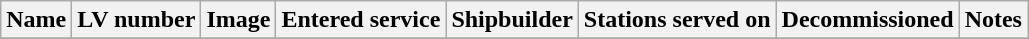<table class="wikitable">
<tr>
<th>Name</th>
<th>LV number</th>
<th>Image</th>
<th>Entered service</th>
<th>Shipbuilder</th>
<th>Stations served on</th>
<th>Decommissioned</th>
<th>Notes</th>
</tr>
<tr>
</tr>
</table>
